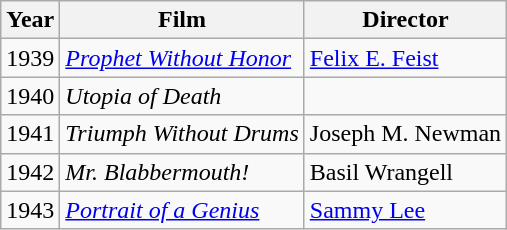<table class="wikitable">
<tr>
<th>Year</th>
<th>Film</th>
<th>Director</th>
</tr>
<tr>
<td>1939</td>
<td><em><a href='#'>Prophet Without Honor</a></em></td>
<td><a href='#'>Felix E. Feist</a></td>
</tr>
<tr>
<td>1940</td>
<td><em>Utopia of Death</em></td>
<td></td>
</tr>
<tr>
<td>1941</td>
<td><em>Triumph Without Drums</em></td>
<td>Joseph M. Newman</td>
</tr>
<tr>
<td>1942</td>
<td><em>Mr. Blabbermouth!</em></td>
<td>Basil Wrangell</td>
</tr>
<tr>
<td>1943</td>
<td><em><a href='#'>Portrait of a Genius</a></em></td>
<td><a href='#'>Sammy Lee</a></td>
</tr>
</table>
